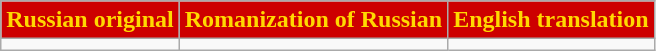<table class="wikitable">
<tr>
<th style="background-color:#CD0000;color:#FFD900;">Russian original</th>
<th style="background-color:#CD0000;color:#FFD900;">Romanization of Russian</th>
<th style="background-color:#CD0000;color:#FFD900;">English translation</th>
</tr>
<tr style="vertical-align:top;text-align:center;white-space:nowrap;">
<td></td>
<td></td>
<td></td>
</tr>
</table>
